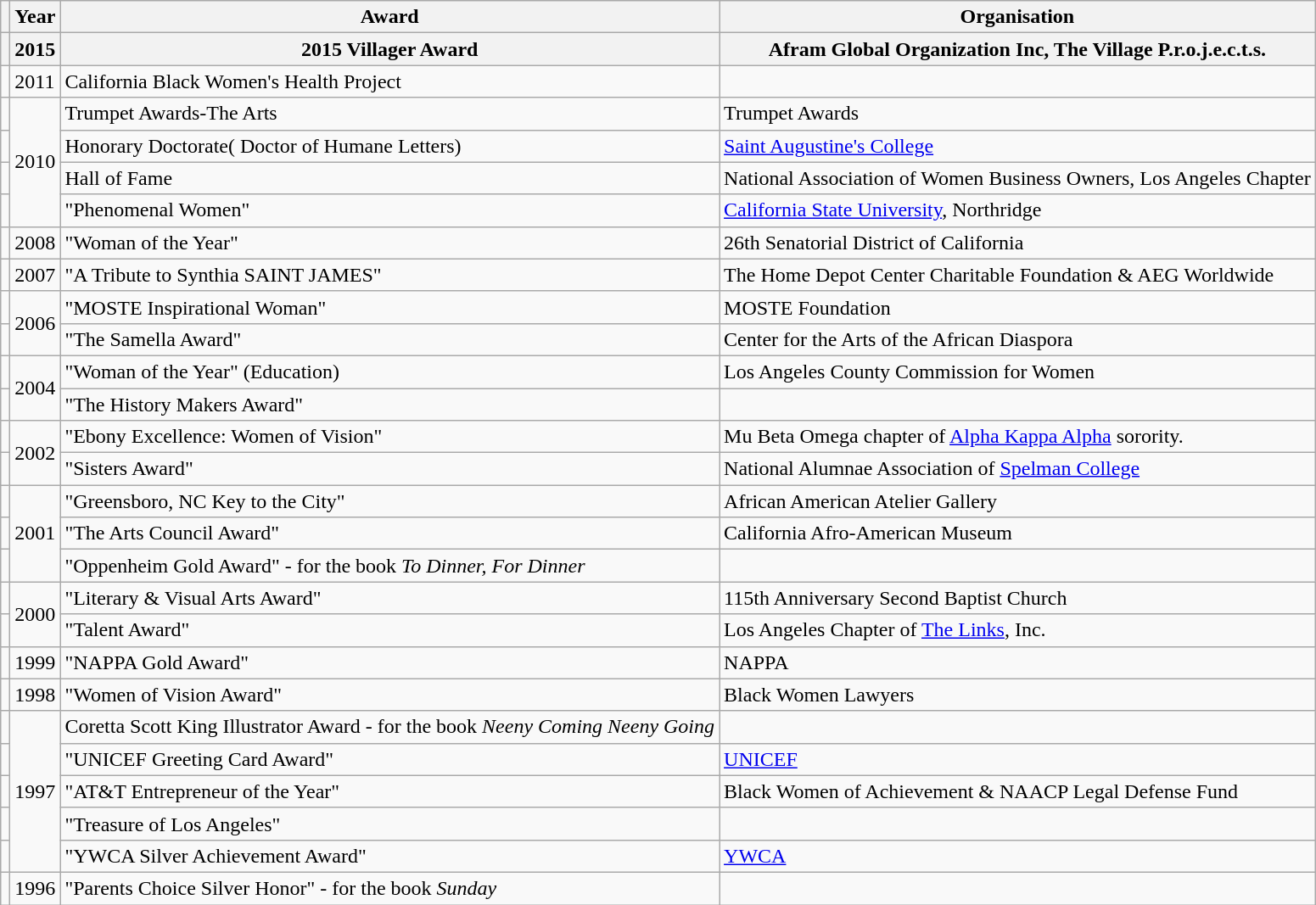<table class="wikitable sortable" border="1">
<tr>
<th></th>
<th>Year</th>
<th>Award</th>
<th>Organisation</th>
</tr>
<tr>
<th></th>
<th>2015</th>
<th>2015 Villager Award</th>
<th>Afram Global Organization Inc, The Village P.r.o.j.e.c.t.s.</th>
</tr>
<tr>
<td></td>
<td>2011</td>
<td>California Black Women's Health Project</td>
</tr>
<tr>
<td></td>
<td rowspan="4">2010</td>
<td>Trumpet Awards-The Arts </td>
<td>Trumpet Awards</td>
</tr>
<tr>
<td></td>
<td>Honorary Doctorate( Doctor of Humane Letters)</td>
<td><a href='#'>Saint Augustine's College</a></td>
</tr>
<tr>
<td></td>
<td>Hall of Fame </td>
<td>National Association of Women Business Owners, Los Angeles Chapter</td>
</tr>
<tr>
<td></td>
<td>"Phenomenal Women"</td>
<td><a href='#'>California State University</a>, Northridge</td>
</tr>
<tr>
<td></td>
<td>2008</td>
<td>"Woman of the Year"</td>
<td>26th Senatorial District of California</td>
</tr>
<tr>
<td></td>
<td>2007</td>
<td>"A Tribute to Synthia SAINT JAMES"</td>
<td>The Home Depot Center Charitable Foundation & AEG Worldwide</td>
</tr>
<tr>
<td></td>
<td rowspan="2">2006</td>
<td>"MOSTE Inspirational Woman"</td>
<td>MOSTE Foundation</td>
</tr>
<tr>
<td></td>
<td>"The Samella Award"</td>
<td>Center for the Arts of the African Diaspora</td>
</tr>
<tr>
<td></td>
<td rowspan="2">2004</td>
<td>"Woman of the Year" (Education)</td>
<td>Los Angeles County Commission for Women</td>
</tr>
<tr>
<td></td>
<td>"The History Makers Award"</td>
</tr>
<tr>
<td></td>
<td rowspan="2">2002</td>
<td>"Ebony Excellence: Women of Vision"</td>
<td>Mu Beta Omega chapter of <a href='#'>Alpha Kappa Alpha</a> sorority.</td>
</tr>
<tr>
<td></td>
<td>"Sisters Award"</td>
<td>National Alumnae Association of <a href='#'>Spelman College</a></td>
</tr>
<tr>
<td></td>
<td rowspan="3">2001</td>
<td>"Greensboro, NC Key to the City"</td>
<td>African American Atelier Gallery</td>
</tr>
<tr>
<td></td>
<td>"The Arts Council Award"</td>
<td>California Afro-American Museum</td>
</tr>
<tr>
<td></td>
<td>"Oppenheim Gold Award" - for the book <em>To Dinner, For Dinner</em></td>
</tr>
<tr>
<td></td>
<td rowspan="2">2000</td>
<td>"Literary & Visual Arts Award"</td>
<td>115th Anniversary Second Baptist Church</td>
</tr>
<tr>
<td></td>
<td>"Talent Award"</td>
<td>Los Angeles Chapter of <a href='#'>The Links</a>, Inc.</td>
</tr>
<tr>
<td></td>
<td>1999</td>
<td>"NAPPA Gold Award"</td>
<td>NAPPA</td>
</tr>
<tr>
<td></td>
<td>1998</td>
<td>"Women of Vision Award"</td>
<td>Black Women Lawyers</td>
</tr>
<tr>
<td></td>
<td rowspan="5">1997</td>
<td>Coretta Scott King Illustrator Award - for the book <em>Neeny Coming Neeny Going</em></td>
</tr>
<tr>
<td></td>
<td>"UNICEF Greeting Card Award"</td>
<td><a href='#'>UNICEF</a></td>
</tr>
<tr>
<td></td>
<td>"AT&T Entrepreneur of the Year"</td>
<td>Black Women of Achievement & NAACP Legal Defense Fund</td>
</tr>
<tr>
<td></td>
<td>"Treasure of Los Angeles"</td>
</tr>
<tr>
<td></td>
<td>"YWCA Silver Achievement Award"</td>
<td><a href='#'>YWCA</a></td>
</tr>
<tr>
<td></td>
<td>1996</td>
<td>"Parents Choice Silver Honor" - for the book <em>Sunday</em></td>
</tr>
</table>
